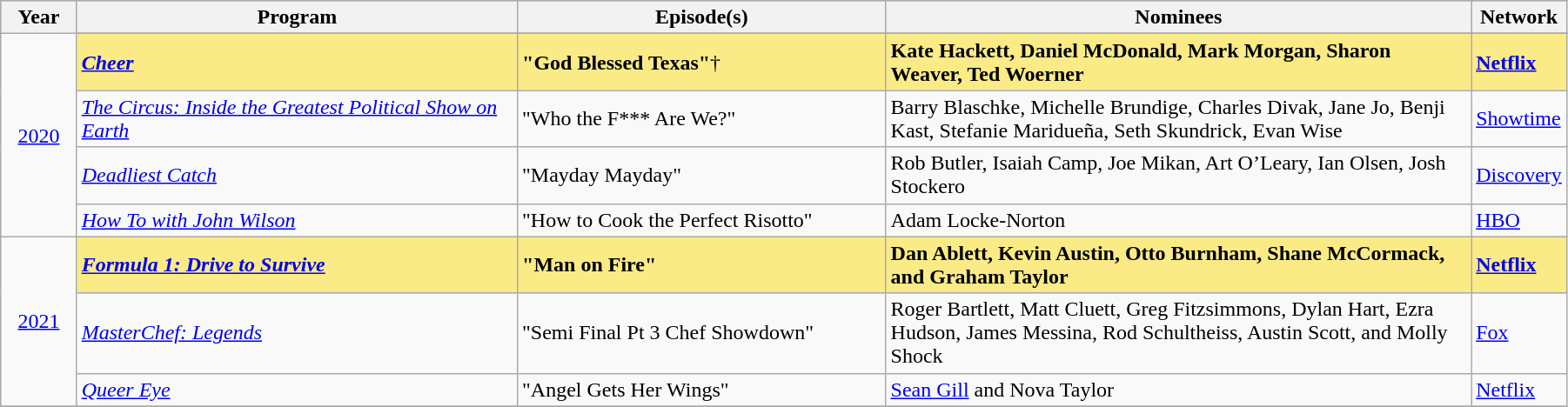<table class="wikitable" style="width:95%">
<tr bgcolor="#bebebe">
<th width="5%">Year</th>
<th width="30%">Program</th>
<th width="25%">Episode(s)</th>
<th width="40%">Nominees</th>
<th width="10%">Network</th>
</tr>
<tr>
<td rowspan=5 style="text-align:center"><a href='#'>2020</a><br></td>
</tr>
<tr style="background:#FAEB86">
<td><strong><em><a href='#'>Cheer</a></em></strong></td>
<td><strong>"God Blessed Texas"</strong>†</td>
<td><strong>Kate Hackett, Daniel McDonald, Mark Morgan, Sharon Weaver, Ted Woerner</strong></td>
<td><strong><a href='#'>Netflix</a></strong></td>
</tr>
<tr>
<td><em><a href='#'>The Circus: Inside the Greatest Political Show on Earth</a></em></td>
<td>"Who the F*** Are We?"</td>
<td>Barry Blaschke, Michelle Brundige, Charles Divak, Jane Jo, Benji Kast, Stefanie Maridueña, Seth Skundrick, Evan Wise</td>
<td><a href='#'>Showtime</a></td>
</tr>
<tr>
<td><em><a href='#'>Deadliest Catch</a></em></td>
<td>"Mayday Mayday"</td>
<td>Rob Butler, Isaiah Camp, Joe Mikan, Art O’Leary, Ian Olsen, Josh Stockero</td>
<td><a href='#'>Discovery</a></td>
</tr>
<tr>
<td><em><a href='#'>How To with John Wilson</a></em></td>
<td>"How to Cook the Perfect Risotto"</td>
<td>Adam Locke-Norton</td>
<td><a href='#'>HBO</a></td>
</tr>
<tr>
<td rowspan="3" style="text-align:center;"><a href='#'>2021</a><br> </td>
<td style="background:#FAEB86;"><strong><em><a href='#'>Formula 1: Drive to Survive</a></em></strong></td>
<td style="background:#FAEB86;"><strong>"Man on Fire"</strong></td>
<td style="background:#FAEB86;"><strong>Dan Ablett, Kevin Austin, Otto Burnham, Shane McCormack, and Graham Taylor</strong></td>
<td style="background:#FAEB86;"><strong><a href='#'>Netflix</a></strong></td>
</tr>
<tr>
<td><em><a href='#'>MasterChef: Legends</a></em></td>
<td>"Semi Final Pt 3 Chef Showdown"</td>
<td>Roger Bartlett, Matt Cluett, Greg Fitzsimmons, Dylan Hart, Ezra Hudson, James Messina, Rod Schultheiss, Austin Scott, and Molly Shock</td>
<td><a href='#'>Fox</a></td>
</tr>
<tr>
<td><em><a href='#'>Queer Eye</a></em></td>
<td>"Angel Gets Her Wings"</td>
<td><a href='#'>Sean Gill</a> and Nova Taylor</td>
<td><a href='#'>Netflix</a></td>
</tr>
<tr>
</tr>
</table>
